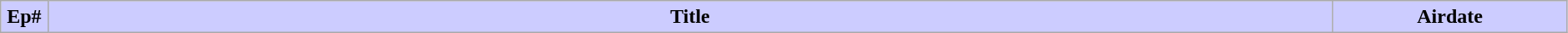<table class="wikitable" width=99%>
<tr>
<th style="background: #CCF" width="3%">Ep#</th>
<th style="background: #CCF">Title</th>
<th style="background: #CCF" width="15%">Airdate<br>


















</th>
</tr>
</table>
